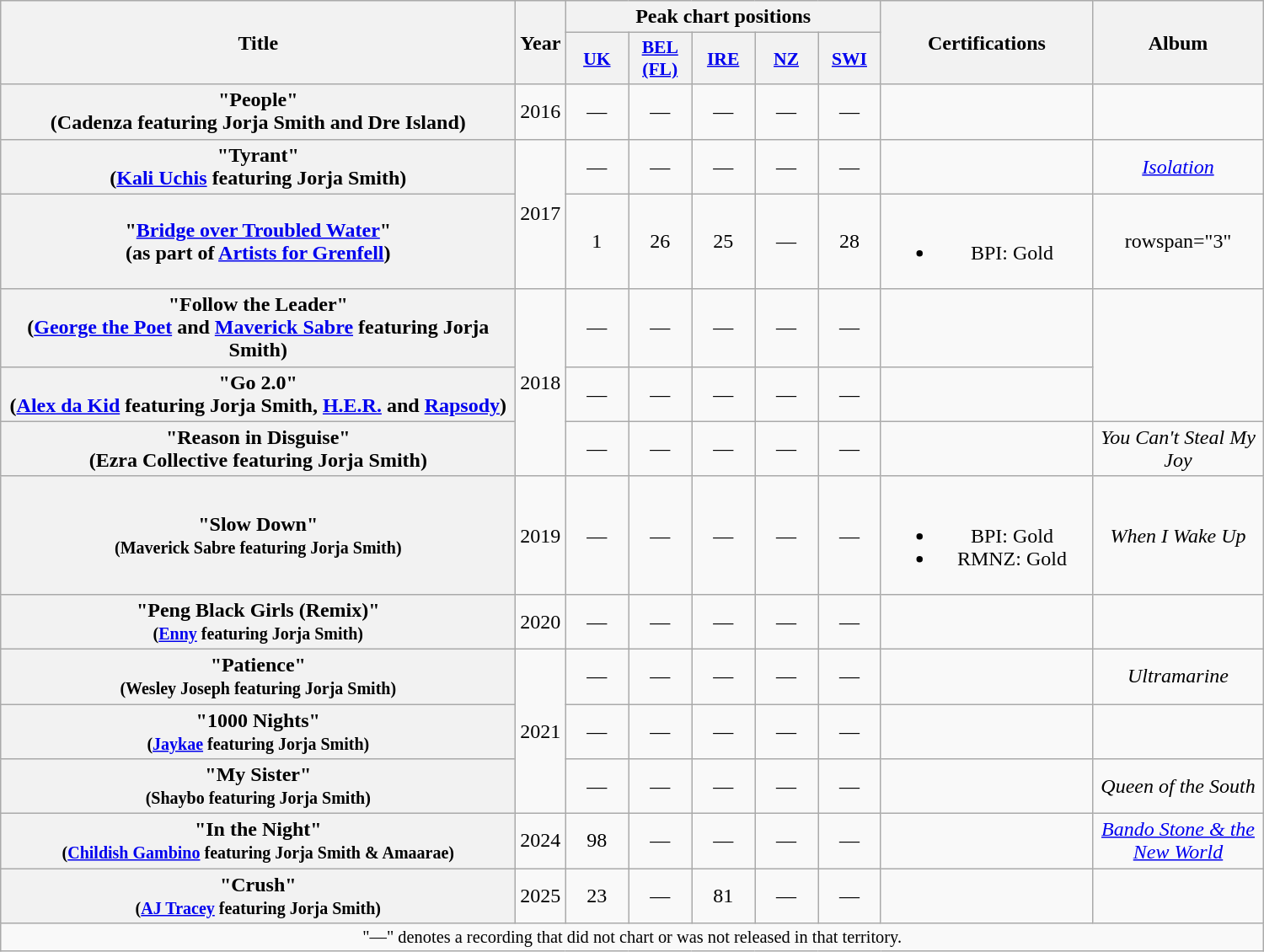<table class="wikitable plainrowheaders" style="text-align:center;">
<tr>
<th scope="col" rowspan="2" style="width:25em;">Title</th>
<th scope="col" rowspan="2" style="width:1em;">Year</th>
<th scope="col" colspan="5">Peak chart positions</th>
<th scope="col" rowspan="2" style="width:10em;">Certifications</th>
<th scope="col" rowspan="2" style="width:8em;">Album</th>
</tr>
<tr>
<th scope="col" style="width:3em;font-size:90%;"><a href='#'>UK</a><br></th>
<th scope="col" style="width:3em;font-size:90%;"><a href='#'>BEL<br>(FL)</a><br></th>
<th scope="col" style="width:3em;font-size:90%;"><a href='#'>IRE</a><br></th>
<th scope="col" style="width:3em;font-size:90%;"><a href='#'>NZ</a></th>
<th scope="col" style="width:3em;font-size:90%;"><a href='#'>SWI</a></th>
</tr>
<tr>
<th scope="row">"People"<br><span>(Cadenza featuring Jorja Smith and Dre Island)</span></th>
<td>2016</td>
<td>—</td>
<td>—</td>
<td>—</td>
<td>—</td>
<td>—</td>
<td></td>
<td></td>
</tr>
<tr>
<th scope="row">"Tyrant"<br><span>(<a href='#'>Kali Uchis</a> featuring Jorja Smith)</span></th>
<td rowspan="2">2017</td>
<td>—</td>
<td>—</td>
<td>—</td>
<td>—</td>
<td>—</td>
<td></td>
<td><em><a href='#'>Isolation</a></em></td>
</tr>
<tr>
<th scope="row">"<a href='#'>Bridge over Troubled Water</a>"<br><span>(as part of <a href='#'>Artists for Grenfell</a>)</span></th>
<td>1</td>
<td>26</td>
<td>25</td>
<td>—</td>
<td>28</td>
<td><br><ul><li>BPI: Gold</li></ul></td>
<td>rowspan="3" </td>
</tr>
<tr>
<th scope="row">"Follow the Leader"<br><span>(<a href='#'>George the Poet</a> and <a href='#'>Maverick Sabre</a> featuring Jorja Smith)</span></th>
<td rowspan="3">2018</td>
<td>—</td>
<td>—</td>
<td>—</td>
<td>—</td>
<td>—</td>
<td></td>
</tr>
<tr>
<th scope="row">"Go 2.0"<br><span>(<a href='#'>Alex da Kid</a> featuring Jorja Smith, <a href='#'>H.E.R.</a> and <a href='#'>Rapsody</a>)</span></th>
<td>—</td>
<td>—</td>
<td>—</td>
<td>—</td>
<td>—</td>
<td></td>
</tr>
<tr>
<th scope="row">"Reason in Disguise"<br><span>(Ezra Collective featuring Jorja Smith)</span></th>
<td>—</td>
<td>—</td>
<td>—</td>
<td>—</td>
<td>—</td>
<td></td>
<td><em>You Can't Steal My Joy</em></td>
</tr>
<tr>
<th scope="row">"Slow Down"<br><small>(Maverick Sabre featuring Jorja Smith)</small></th>
<td>2019</td>
<td>—</td>
<td>—</td>
<td>—</td>
<td>—</td>
<td>—</td>
<td><br><ul><li>BPI: Gold</li><li>RMNZ: Gold</li></ul></td>
<td><em>When I Wake Up</em></td>
</tr>
<tr>
<th scope="row">"Peng Black Girls (Remix)"<br><small>(<a href='#'>Enny</a> featuring Jorja Smith)</small></th>
<td>2020</td>
<td>—</td>
<td>—</td>
<td>—</td>
<td>—</td>
<td>—</td>
<td></td>
<td></td>
</tr>
<tr>
<th scope="row">"Patience"<br><small>(Wesley Joseph featuring Jorja Smith)</small></th>
<td rowspan="3">2021</td>
<td>—</td>
<td>—</td>
<td>—</td>
<td>—</td>
<td>—</td>
<td></td>
<td><em>Ultramarine</em></td>
</tr>
<tr>
<th scope="row">"1000 Nights"<br><small>(<a href='#'>Jaykae</a> featuring Jorja Smith)</small></th>
<td>—</td>
<td>—</td>
<td>—</td>
<td>—</td>
<td>—</td>
<td></td>
<td></td>
</tr>
<tr>
<th scope="row">"My Sister"<br><small>(Shaybo featuring Jorja Smith)</small></th>
<td>—</td>
<td>—</td>
<td>—</td>
<td>—</td>
<td>—</td>
<td></td>
<td><em>Queen of the South</em></td>
</tr>
<tr>
<th scope="row">"In the Night"<br><small>(<a href='#'>Childish Gambino</a> featuring Jorja Smith & Amaarae)</small></th>
<td>2024</td>
<td>98</td>
<td>—</td>
<td>—</td>
<td>—</td>
<td>—</td>
<td></td>
<td><em><a href='#'>Bando Stone & the New World</a></em></td>
</tr>
<tr>
<th scope="row">"Crush"<br><small>(<a href='#'>AJ Tracey</a> featuring Jorja Smith)</small></th>
<td>2025</td>
<td>23</td>
<td>—</td>
<td>81<br></td>
<td>—</td>
<td>—</td>
<td></td>
<td></td>
</tr>
<tr>
<td colspan="15" style="font-size:85%">"—" denotes a recording that did not chart or was not released in that territory.</td>
</tr>
</table>
